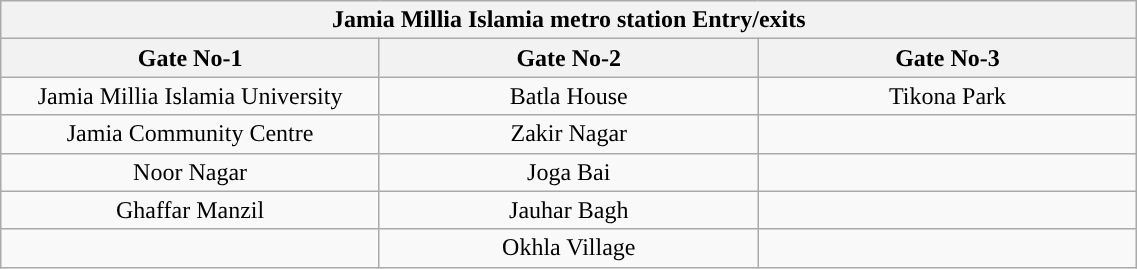<table class="wikitable" style="text-align: center;" width="60%">
<tr>
<th align="center" colspan="5" style="background:#"><span>Jamia Millia Islamia metro station Entry/exits</span></th>
</tr>
<tr>
<th style="width:30%;">Gate No-1 </th>
<th style="width:30%;">Gate No-2</th>
<th style="width:30%;">Gate No-3 </th>
</tr>
<tr>
<td>Jamia Millia Islamia University</td>
<td>Batla House</td>
<td>Tikona Park</td>
</tr>
<tr>
<td>Jamia Community Centre</td>
<td>Zakir Nagar</td>
</tr>
<tr>
<td>Noor Nagar</td>
<td>Joga Bai</td>
<td></td>
</tr>
<tr>
<td>Ghaffar Manzil</td>
<td>Jauhar Bagh</td>
<td></td>
</tr>
<tr>
<td></td>
<td>Okhla Village</td>
<td></td>
</tr>
</table>
